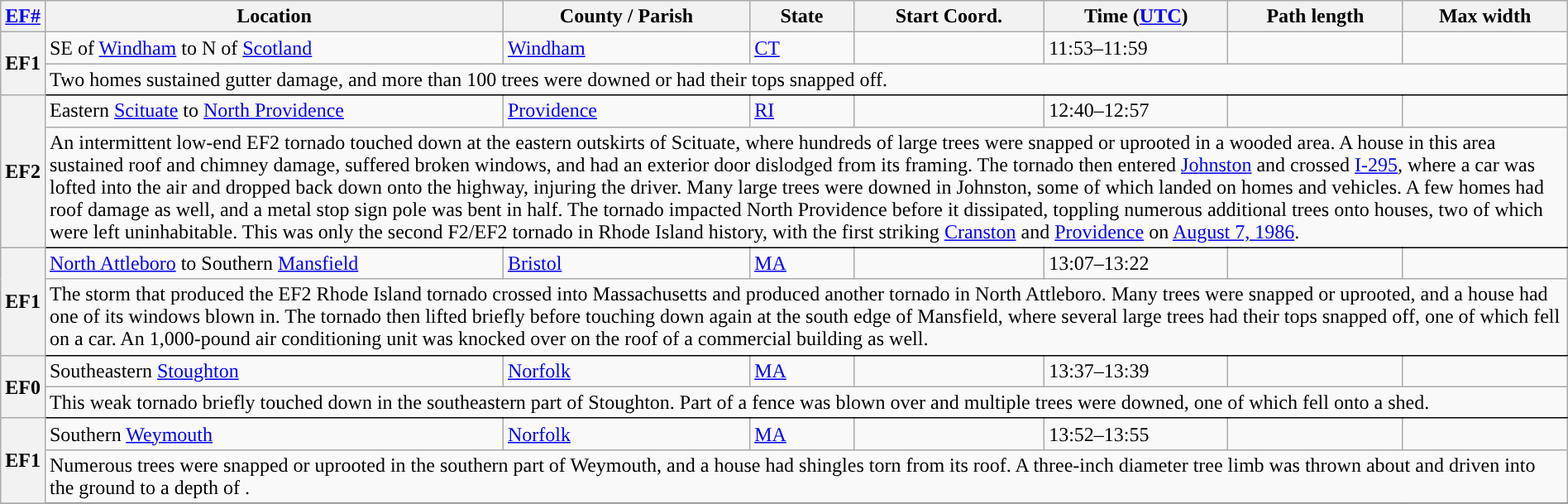<table class="wikitable sortable" style="width:100%;">
<tr>
<th scope="col" width="2%" align="center"><a href='#'>EF#</a></th>
<th scope="col" align="center" class="unsortable">Location</th>
<th scope="col" align="center" class="unsortable">County / Parish</th>
<th scope="col" align="center">State</th>
<th scope="col" align="center">Start Coord.</th>
<th scope="col" align="center">Time (<a href='#'>UTC</a>)</th>
<th scope="col" align="center">Path length</th>
<th scope="col" align="center">Max width</th>
</tr>
<tr>
<th scope="row" rowspan="2" style="background-color:#">EF1</th>
<td>SE of <a href='#'>Windham</a> to N of <a href='#'>Scotland</a></td>
<td><a href='#'>Windham</a></td>
<td><a href='#'>CT</a></td>
<td></td>
<td>11:53–11:59</td>
<td></td>
<td></td>
</tr>
<tr class="expand-child">
<td colspan="8" style=" border-bottom: 1px solid black;">Two homes sustained gutter damage, and more than 100 trees were downed or had their tops snapped off.</td>
</tr>
<tr>
<th scope="row" rowspan="2" style="background-color:#">EF2</th>
<td>Eastern <a href='#'>Scituate</a> to <a href='#'>North Providence</a></td>
<td><a href='#'>Providence</a></td>
<td><a href='#'>RI</a></td>
<td></td>
<td>12:40–12:57</td>
<td></td>
<td></td>
</tr>
<tr class="expand-child">
<td colspan="8" style=" border-bottom: 1px solid black;">An intermittent low-end EF2 tornado touched down at the eastern outskirts of Scituate, where hundreds of large trees were snapped or uprooted in a wooded area. A house in this area sustained roof and chimney damage, suffered broken windows, and had an exterior door dislodged from its framing. The tornado then entered <a href='#'>Johnston</a> and crossed <a href='#'>I-295</a>, where a car was lofted into the air and dropped back down onto the highway, injuring the driver. Many large trees were downed in Johnston, some of which landed on homes and vehicles. A few homes had roof damage as well, and a metal stop sign pole was bent in half. The tornado impacted North Providence before it dissipated, toppling numerous additional trees onto houses, two of which were left uninhabitable. This was only the second F2/EF2 tornado in Rhode Island history, with the first striking <a href='#'>Cranston</a> and <a href='#'>Providence</a> on <a href='#'>August 7, 1986</a>.</td>
</tr>
<tr>
<th scope="row" rowspan="2" style="background-color:#">EF1</th>
<td><a href='#'>North Attleboro</a> to Southern <a href='#'>Mansfield</a></td>
<td><a href='#'>Bristol</a></td>
<td><a href='#'>MA</a></td>
<td></td>
<td>13:07–13:22</td>
<td></td>
<td></td>
</tr>
<tr class="expand-child">
<td colspan="8" style=" border-bottom: 1px solid black;">The storm that produced the EF2 Rhode Island tornado crossed into Massachusetts and produced another tornado in North Attleboro. Many trees were snapped or uprooted, and a house had one of its windows blown in. The tornado then lifted briefly before touching down again at the south edge of Mansfield, where several large trees had their tops snapped off, one of which fell on a car. An 1,000-pound air conditioning unit was knocked over on the roof of a commercial building as well.</td>
</tr>
<tr>
<th scope="row" rowspan="2" style="background-color:#">EF0</th>
<td>Southeastern <a href='#'>Stoughton</a></td>
<td><a href='#'>Norfolk</a></td>
<td><a href='#'>MA</a></td>
<td></td>
<td>13:37–13:39</td>
<td></td>
<td></td>
</tr>
<tr class="expand-child">
<td colspan="8" style=" border-bottom: 1px solid black;">This weak tornado briefly touched down in the southeastern part of Stoughton. Part of a fence was blown over and multiple trees were downed, one of which fell onto a shed.</td>
</tr>
<tr>
<th scope="row" rowspan="2" style="background-color:#">EF1</th>
<td>Southern <a href='#'>Weymouth</a></td>
<td><a href='#'>Norfolk</a></td>
<td><a href='#'>MA</a></td>
<td></td>
<td>13:52–13:55</td>
<td></td>
<td></td>
</tr>
<tr class="expand-child">
<td colspan="8" style=" border-bottom: 1px solid black;">Numerous trees were snapped or uprooted in the southern part of Weymouth, and a house had shingles torn from its roof. A three-inch diameter tree limb was thrown about  and driven into the ground to a depth of .</td>
</tr>
<tr>
</tr>
</table>
